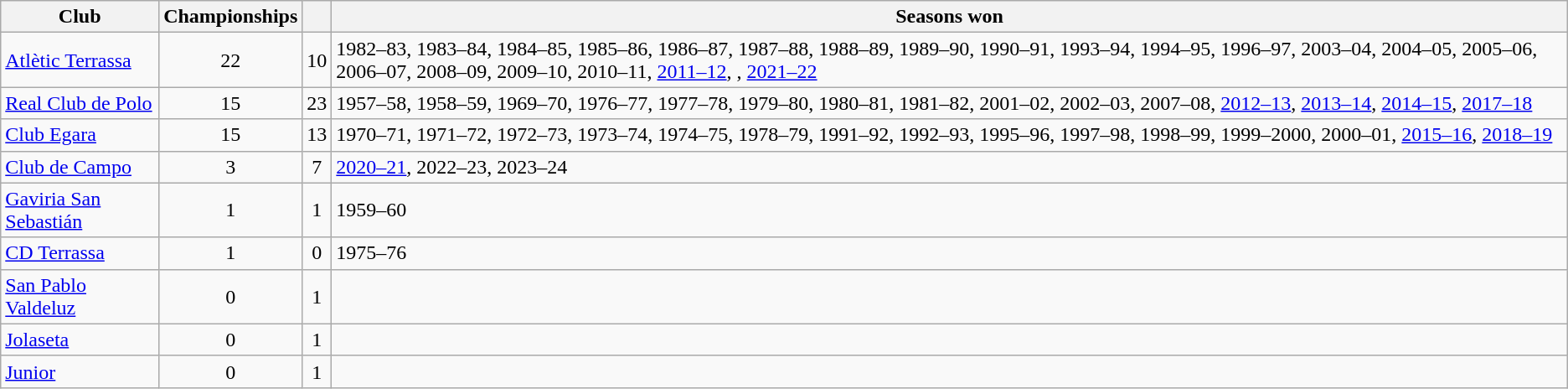<table class="wikitable sortable">
<tr>
<th>Club</th>
<th>Championships</th>
<th></th>
<th>Seasons won</th>
</tr>
<tr>
<td><a href='#'>Atlètic Terrassa</a></td>
<td align=center>22</td>
<td align=center>10</td>
<td>1982–83, 1983–84, 1984–85, 1985–86, 1986–87, 1987–88, 1988–89, 1989–90, 1990–91, 1993–94, 1994–95, 1996–97, 2003–04, 2004–05, 2005–06, 2006–07, 2008–09, 2009–10, 2010–11, <a href='#'>2011–12</a>, , <a href='#'>2021–22</a></td>
</tr>
<tr>
<td><a href='#'>Real Club de Polo</a></td>
<td align=center>15</td>
<td align=center>23</td>
<td>1957–58, 1958–59, 1969–70, 1976–77, 1977–78, 1979–80, 1980–81, 1981–82, 2001–02, 2002–03, 2007–08, <a href='#'>2012–13</a>, <a href='#'>2013–14</a>, <a href='#'>2014–15</a>, <a href='#'>2017–18</a></td>
</tr>
<tr>
<td><a href='#'>Club Egara</a></td>
<td align=center>15</td>
<td align=center>13</td>
<td>1970–71, 1971–72, 1972–73, 1973–74, 1974–75, 1978–79, 1991–92, 1992–93, 1995–96, 1997–98, 1998–99, 1999–2000, 2000–01, <a href='#'>2015–16</a>, <a href='#'>2018–19</a></td>
</tr>
<tr>
<td><a href='#'>Club de Campo</a></td>
<td align=center>3</td>
<td align=center>7</td>
<td><a href='#'>2020–21</a>, 2022–23, 2023–24</td>
</tr>
<tr>
<td><a href='#'>Gaviria San Sebastián</a></td>
<td align=center>1</td>
<td align=center>1</td>
<td>1959–60</td>
</tr>
<tr>
<td><a href='#'>CD Terrassa</a></td>
<td align=center>1</td>
<td align=center>0</td>
<td>1975–76</td>
</tr>
<tr>
<td><a href='#'>San Pablo Valdeluz</a></td>
<td align=center>0</td>
<td align=center>1</td>
<td></td>
</tr>
<tr>
<td><a href='#'>Jolaseta</a></td>
<td align=center>0</td>
<td align=center>1</td>
<td></td>
</tr>
<tr>
<td><a href='#'>Junior</a></td>
<td align=center>0</td>
<td align=center>1</td>
<td></td>
</tr>
</table>
